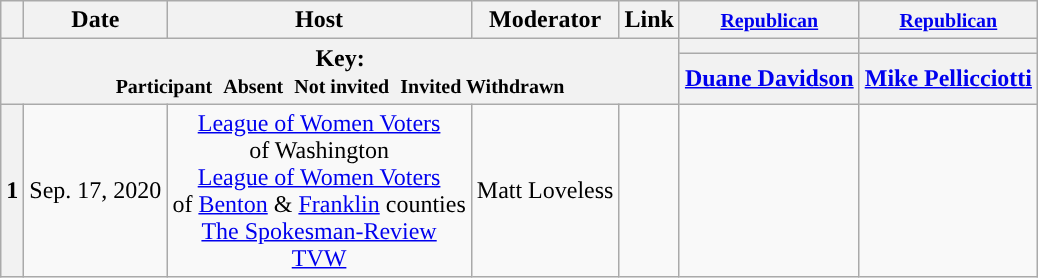<table class="wikitable" style="text-align:center;">
<tr>
<th scope="col"></th>
<th scope="col">Date</th>
<th scope="col">Host</th>
<th scope="col">Moderator</th>
<th scope="col">Link</th>
<th scope="col"><small><a href='#'>Republican</a></small></th>
<th scope="col"><small><a href='#'>Republican</a></small></th>
</tr>
<tr>
<th colspan="5" rowspan="2">Key:<br> <small>Participant </small>  <small>Absent </small>  <small>Not invited </small>  <small>Invited  Withdrawn</small></th>
<th scope="col" style="background:"></th>
<th scope="col" style="background:"></th>
</tr>
<tr>
<th scope="col"><a href='#'>Duane Davidson</a></th>
<th scope="col"><a href='#'>Mike Pellicciotti</a></th>
</tr>
<tr>
<th>1</th>
<td style="white-space:nowrap;">Sep. 17, 2020</td>
<td style="white-space:nowrap;"><a href='#'>League of Women Voters</a><br>of Washington<br><a href='#'>League of Women Voters</a><br>of <a href='#'>Benton</a> & <a href='#'>Franklin</a> counties<br><a href='#'>The Spokesman-Review</a><br><a href='#'>TVW</a></td>
<td style="white-space:nowrap;">Matt Loveless</td>
<td style="white-space:nowrap;"></td>
<td></td>
<td></td>
</tr>
</table>
